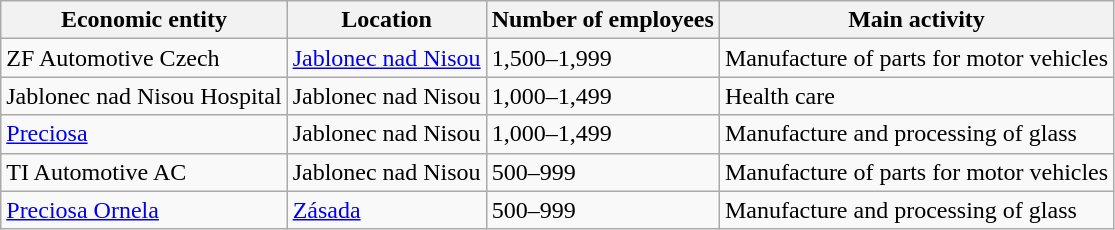<table class="wikitable sortable">
<tr>
<th>Economic entity</th>
<th>Location</th>
<th>Number of employees</th>
<th>Main activity</th>
</tr>
<tr>
<td>ZF Automotive Czech</td>
<td><a href='#'>Jablonec nad Nisou</a></td>
<td>1,500–1,999</td>
<td>Manufacture of parts for motor vehicles</td>
</tr>
<tr>
<td>Jablonec nad Nisou Hospital</td>
<td>Jablonec nad Nisou</td>
<td>1,000–1,499</td>
<td>Health care</td>
</tr>
<tr>
<td><a href='#'>Preciosa</a></td>
<td>Jablonec nad Nisou</td>
<td>1,000–1,499</td>
<td>Manufacture and processing of glass</td>
</tr>
<tr>
<td>TI Automotive AC</td>
<td>Jablonec nad Nisou</td>
<td>500–999</td>
<td>Manufacture of parts for motor vehicles</td>
</tr>
<tr>
<td><a href='#'>Preciosa Ornela</a></td>
<td><a href='#'>Zásada</a></td>
<td>500–999</td>
<td>Manufacture and processing of glass</td>
</tr>
</table>
